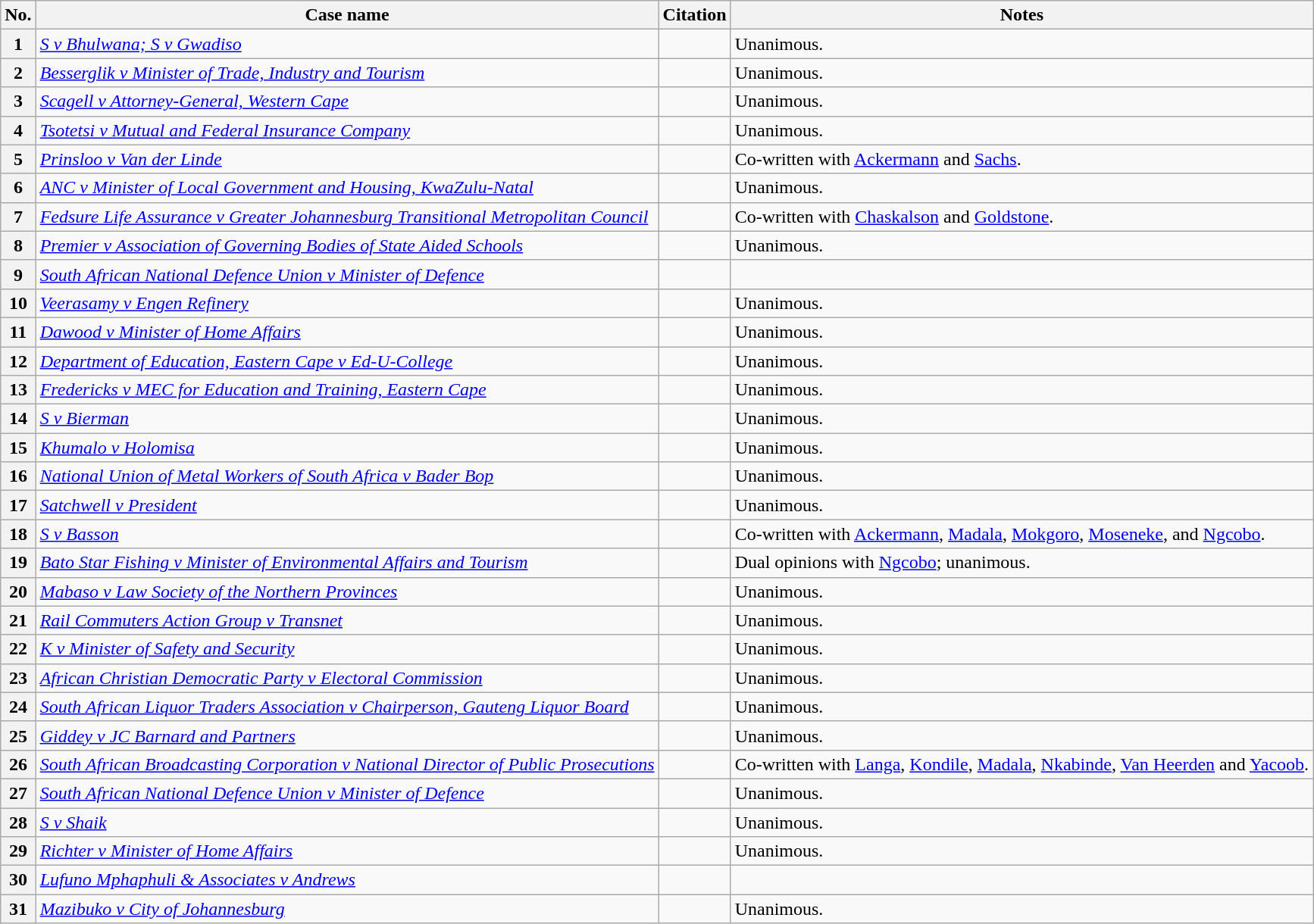<table class="wikitable sortable">
<tr>
<th>No.</th>
<th>Case name</th>
<th>Citation</th>
<th>Notes</th>
</tr>
<tr>
<th>1</th>
<td nowrap=""><em><a href='#'>S v Bhulwana; S v Gwadiso</a></em></td>
<td></td>
<td>Unanimous.</td>
</tr>
<tr>
<th>2</th>
<td nowrap=""><em><a href='#'>Besserglik v Minister of Trade, Industry and Tourism</a></em></td>
<td></td>
<td>Unanimous.</td>
</tr>
<tr>
<th>3</th>
<td><em><a href='#'>Scagell v Attorney-General, Western Cape</a></em></td>
<td></td>
<td>Unanimous.</td>
</tr>
<tr>
<th>4</th>
<td><em><a href='#'>Tsotetsi v Mutual and Federal Insurance Company</a></em></td>
<td></td>
<td>Unanimous.</td>
</tr>
<tr>
<th>5</th>
<td><em><a href='#'>Prinsloo v Van der Linde</a></em></td>
<td></td>
<td>Co-written with <a href='#'>Ackermann</a> and <a href='#'>Sachs</a>.</td>
</tr>
<tr>
<th>6</th>
<td><em><a href='#'>ANC v Minister of Local Government and Housing, KwaZulu-Natal</a></em></td>
<td></td>
<td>Unanimous.</td>
</tr>
<tr>
<th>7</th>
<td><em><a href='#'>Fedsure Life Assurance v Greater Johannesburg Transitional Metropolitan Council</a></em></td>
<td></td>
<td>Co-written with <a href='#'>Chaskalson</a> and <a href='#'>Goldstone</a>.</td>
</tr>
<tr>
<th>8</th>
<td><em><a href='#'>Premier v Association of Governing Bodies of State Aided Schools</a></em></td>
<td></td>
<td>Unanimous.</td>
</tr>
<tr>
<th>9</th>
<td><em><a href='#'>South African National Defence Union v Minister of Defence</a></em></td>
<td></td>
<td></td>
</tr>
<tr>
<th>10</th>
<td><em><a href='#'>Veerasamy v Engen Refinery</a></em></td>
<td></td>
<td>Unanimous.</td>
</tr>
<tr>
<th>11</th>
<td><em><a href='#'>Dawood v Minister of Home Affairs</a></em></td>
<td></td>
<td>Unanimous.</td>
</tr>
<tr>
<th>12</th>
<td><em><a href='#'>Department of Education, Eastern Cape v Ed-U-College</a></em></td>
<td></td>
<td>Unanimous.</td>
</tr>
<tr>
<th>13</th>
<td><em><a href='#'>Fredericks v MEC for Education and Training, Eastern Cape</a></em></td>
<td></td>
<td>Unanimous.</td>
</tr>
<tr>
<th>14</th>
<td><em><a href='#'>S v Bierman</a></em></td>
<td></td>
<td>Unanimous.</td>
</tr>
<tr>
<th>15</th>
<td><em><a href='#'>Khumalo v Holomisa</a></em></td>
<td></td>
<td>Unanimous.</td>
</tr>
<tr>
<th>16</th>
<td><em><a href='#'>National Union of Metal Workers of South Africa v Bader Bop</a></em></td>
<td></td>
<td>Unanimous.</td>
</tr>
<tr>
<th>17</th>
<td><em><a href='#'>Satchwell v President</a></em></td>
<td></td>
<td>Unanimous.</td>
</tr>
<tr>
<th>18</th>
<td><em><a href='#'>S v Basson</a></em></td>
<td></td>
<td>Co-written with <a href='#'>Ackermann</a>, <a href='#'>Madala</a>, <a href='#'>Mokgoro</a>, <a href='#'>Moseneke</a>, and <a href='#'>Ngcobo</a>.</td>
</tr>
<tr>
<th>19</th>
<td><em><a href='#'>Bato Star Fishing v Minister of Environmental Affairs and Tourism</a></em></td>
<td></td>
<td>Dual opinions with <a href='#'>Ngcobo</a>; unanimous.</td>
</tr>
<tr>
<th>20</th>
<td><em><a href='#'>Mabaso v Law Society of the Northern Provinces</a></em></td>
<td></td>
<td>Unanimous.</td>
</tr>
<tr>
<th>21</th>
<td><em><a href='#'>Rail Commuters Action Group v Transnet</a></em></td>
<td></td>
<td>Unanimous.</td>
</tr>
<tr>
<th>22</th>
<td><em><a href='#'>K v Minister of Safety and Security</a></em></td>
<td></td>
<td>Unanimous.</td>
</tr>
<tr>
<th>23</th>
<td><em><a href='#'>African Christian Democratic Party v Electoral Commission</a></em></td>
<td></td>
<td>Unanimous.</td>
</tr>
<tr>
<th>24</th>
<td><em><a href='#'>South African Liquor Traders Association v Chairperson, Gauteng Liquor Board</a></em></td>
<td></td>
<td>Unanimous.</td>
</tr>
<tr>
<th>25</th>
<td><em><a href='#'>Giddey v JC Barnard and Partners</a></em></td>
<td></td>
<td>Unanimous.</td>
</tr>
<tr>
<th>26</th>
<td><em><a href='#'>South African Broadcasting Corporation v National Director of Public Prosecutions</a></em></td>
<td></td>
<td>Co-written with <a href='#'>Langa</a>, <a href='#'>Kondile</a>, <a href='#'>Madala</a>, <a href='#'>Nkabinde</a>, <a href='#'>Van Heerden</a> and <a href='#'>Yacoob</a>.</td>
</tr>
<tr>
<th>27</th>
<td><em><a href='#'>South African National Defence Union v Minister of Defence</a></em></td>
<td></td>
<td>Unanimous.</td>
</tr>
<tr>
<th>28</th>
<td><em><a href='#'>S v Shaik</a></em></td>
<td></td>
<td>Unanimous.</td>
</tr>
<tr>
<th>29</th>
<td><em><a href='#'>Richter v Minister of Home Affairs</a></em></td>
<td></td>
<td>Unanimous.</td>
</tr>
<tr>
<th>30</th>
<td><em><a href='#'>Lufuno Mphaphuli & Associates v Andrews</a></em></td>
<td></td>
<td></td>
</tr>
<tr>
<th>31</th>
<td><em><a href='#'>Mazibuko v City of Johannesburg</a></em></td>
<td></td>
<td>Unanimous.</td>
</tr>
</table>
